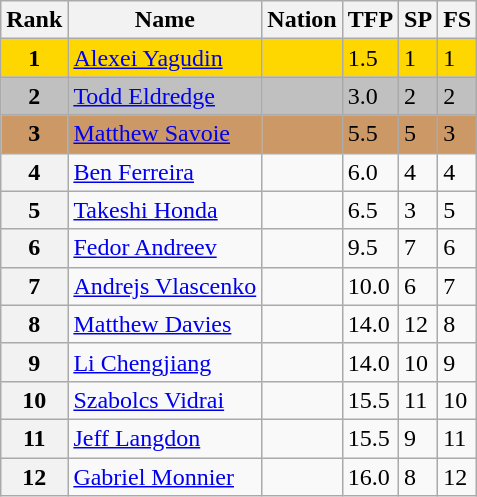<table class="wikitable">
<tr>
<th>Rank</th>
<th>Name</th>
<th>Nation</th>
<th>TFP</th>
<th>SP</th>
<th>FS</th>
</tr>
<tr bgcolor="gold">
<td align="center"><strong>1</strong></td>
<td><a href='#'>Alexei Yagudin</a></td>
<td></td>
<td>1.5</td>
<td>1</td>
<td>1</td>
</tr>
<tr bgcolor="silver">
<td align="center"><strong>2</strong></td>
<td><a href='#'>Todd Eldredge</a></td>
<td></td>
<td>3.0</td>
<td>2</td>
<td>2</td>
</tr>
<tr bgcolor="cc9966">
<td align="center"><strong>3</strong></td>
<td><a href='#'>Matthew Savoie</a></td>
<td></td>
<td>5.5</td>
<td>5</td>
<td>3</td>
</tr>
<tr>
<th>4</th>
<td><a href='#'>Ben Ferreira</a></td>
<td></td>
<td>6.0</td>
<td>4</td>
<td>4</td>
</tr>
<tr>
<th>5</th>
<td><a href='#'>Takeshi Honda</a></td>
<td></td>
<td>6.5</td>
<td>3</td>
<td>5</td>
</tr>
<tr>
<th>6</th>
<td><a href='#'>Fedor Andreev</a></td>
<td></td>
<td>9.5</td>
<td>7</td>
<td>6</td>
</tr>
<tr>
<th>7</th>
<td><a href='#'>Andrejs Vlascenko</a></td>
<td></td>
<td>10.0</td>
<td>6</td>
<td>7</td>
</tr>
<tr>
<th>8</th>
<td><a href='#'>Matthew Davies</a></td>
<td></td>
<td>14.0</td>
<td>12</td>
<td>8</td>
</tr>
<tr>
<th>9</th>
<td><a href='#'>Li Chengjiang</a></td>
<td></td>
<td>14.0</td>
<td>10</td>
<td>9</td>
</tr>
<tr>
<th>10</th>
<td><a href='#'>Szabolcs Vidrai</a></td>
<td></td>
<td>15.5</td>
<td>11</td>
<td>10</td>
</tr>
<tr>
<th>11</th>
<td><a href='#'>Jeff Langdon</a></td>
<td></td>
<td>15.5</td>
<td>9</td>
<td>11</td>
</tr>
<tr>
<th>12</th>
<td><a href='#'>Gabriel Monnier</a></td>
<td></td>
<td>16.0</td>
<td>8</td>
<td>12</td>
</tr>
</table>
